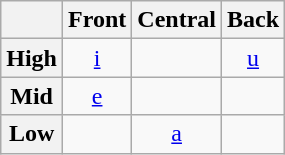<table class="wikitable" style="text-align: center;">
<tr>
<th></th>
<th>Front</th>
<th>Central</th>
<th>Back</th>
</tr>
<tr>
<th><strong>High</strong></th>
<td><a href='#'>i</a></td>
<td></td>
<td><a href='#'>u</a></td>
</tr>
<tr>
<th><strong>Mid</strong></th>
<td><a href='#'>e</a></td>
<td></td>
<td></td>
</tr>
<tr>
<th><strong>Low</strong></th>
<td></td>
<td><a href='#'>a</a></td>
<td></td>
</tr>
</table>
